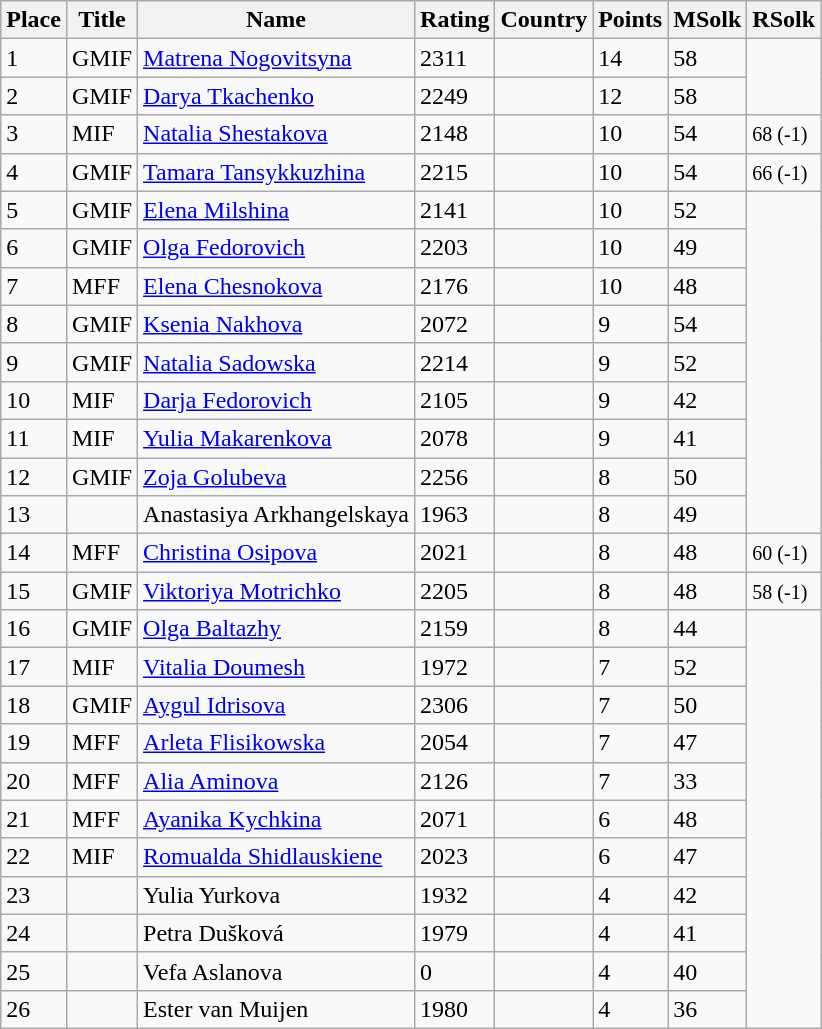<table class="wikitable">
<tr>
<th>Place</th>
<th>Title</th>
<th>Name</th>
<th>Rating</th>
<th>Country</th>
<th>Points</th>
<th>MSolk</th>
<th>RSolk</th>
</tr>
<tr>
<td>1</td>
<td>GMIF</td>
<td><a href='#'>Matrena Nogovitsyna</a></td>
<td>2311</td>
<td></td>
<td>14</td>
<td>58</td>
</tr>
<tr>
<td>2</td>
<td>GMIF</td>
<td><a href='#'>Darya Tkachenko</a></td>
<td>2249</td>
<td></td>
<td>12</td>
<td>58</td>
</tr>
<tr>
<td>3</td>
<td>MIF</td>
<td><a href='#'>Natalia Shestakova</a></td>
<td>2148</td>
<td></td>
<td>10</td>
<td>54</td>
<td><small>68 (-1)</small></td>
</tr>
<tr>
<td>4</td>
<td>GMIF</td>
<td><a href='#'>Tamara Tansykkuzhina</a></td>
<td>2215</td>
<td></td>
<td>10</td>
<td>54</td>
<td><small>66 (-1)</small></td>
</tr>
<tr>
<td>5</td>
<td>GMIF</td>
<td><a href='#'>Elena Milshina</a></td>
<td>2141</td>
<td></td>
<td>10</td>
<td>52</td>
</tr>
<tr>
<td>6</td>
<td>GMIF</td>
<td><a href='#'>Olga Fedorovich</a></td>
<td>2203</td>
<td></td>
<td>10</td>
<td>49</td>
</tr>
<tr>
<td>7</td>
<td>MFF</td>
<td><a href='#'>Elena Chesnokova</a></td>
<td>2176</td>
<td></td>
<td>10</td>
<td>48</td>
</tr>
<tr>
<td>8</td>
<td>GMIF</td>
<td><a href='#'>Ksenia Nakhova</a></td>
<td>2072</td>
<td></td>
<td>9</td>
<td>54</td>
</tr>
<tr>
<td>9</td>
<td>GMIF</td>
<td><a href='#'>Natalia Sadowska</a></td>
<td>2214</td>
<td></td>
<td>9</td>
<td>52</td>
</tr>
<tr>
<td>10</td>
<td>MIF</td>
<td><a href='#'>Darja Fedorovich</a></td>
<td>2105</td>
<td></td>
<td>9</td>
<td>42</td>
</tr>
<tr>
<td>11</td>
<td>MIF</td>
<td><a href='#'>Yulia Makarenkova</a></td>
<td>2078</td>
<td></td>
<td>9</td>
<td>41</td>
</tr>
<tr>
<td>12</td>
<td>GMIF</td>
<td><a href='#'>Zoja Golubeva</a></td>
<td>2256</td>
<td></td>
<td>8</td>
<td>50</td>
</tr>
<tr>
<td>13</td>
<td></td>
<td>Anastasiya Arkhangelskaya</td>
<td>1963</td>
<td></td>
<td>8</td>
<td>49</td>
</tr>
<tr>
<td>14</td>
<td>MFF</td>
<td><a href='#'>Christina Osipova</a></td>
<td>2021</td>
<td></td>
<td>8</td>
<td>48</td>
<td><small>60 (-1)</small></td>
</tr>
<tr>
<td>15</td>
<td>GMIF</td>
<td><a href='#'>Viktoriya Motrichko</a></td>
<td>2205</td>
<td></td>
<td>8</td>
<td>48</td>
<td><small>58 (-1)</small></td>
</tr>
<tr>
<td>16</td>
<td>GMIF</td>
<td><a href='#'>Olga Baltazhy</a></td>
<td>2159</td>
<td></td>
<td>8</td>
<td>44</td>
</tr>
<tr>
<td>17</td>
<td>MIF</td>
<td><a href='#'>Vitalia Doumesh</a></td>
<td>1972</td>
<td></td>
<td>7</td>
<td>52</td>
</tr>
<tr>
<td>18</td>
<td>GMIF</td>
<td><a href='#'>Aygul Idrisova</a></td>
<td>2306</td>
<td></td>
<td>7</td>
<td>50</td>
</tr>
<tr>
<td>19</td>
<td>MFF</td>
<td><a href='#'>Arleta Flisikowska</a></td>
<td>2054</td>
<td></td>
<td>7</td>
<td>47</td>
</tr>
<tr>
<td>20</td>
<td>MFF</td>
<td><a href='#'>Alia Aminova</a></td>
<td>2126</td>
<td></td>
<td>7</td>
<td>33</td>
</tr>
<tr>
<td>21</td>
<td>MFF</td>
<td><a href='#'>Ayanika Kychkina</a></td>
<td>2071</td>
<td></td>
<td>6</td>
<td>48</td>
</tr>
<tr>
<td>22</td>
<td>MIF</td>
<td><a href='#'>Romualda Shidlauskiene</a></td>
<td>2023</td>
<td></td>
<td>6</td>
<td>47</td>
</tr>
<tr>
<td>23</td>
<td></td>
<td>Yulia Yurkova</td>
<td>1932</td>
<td></td>
<td>4</td>
<td>42</td>
</tr>
<tr>
<td>24</td>
<td></td>
<td>Petra Dušková</td>
<td>1979</td>
<td></td>
<td>4</td>
<td>41</td>
</tr>
<tr>
<td>25</td>
<td></td>
<td>Vefa Aslanova</td>
<td>0</td>
<td></td>
<td>4</td>
<td>40</td>
</tr>
<tr>
<td>26</td>
<td></td>
<td>Ester van Muijen</td>
<td>1980</td>
<td></td>
<td>4</td>
<td>36</td>
</tr>
</table>
